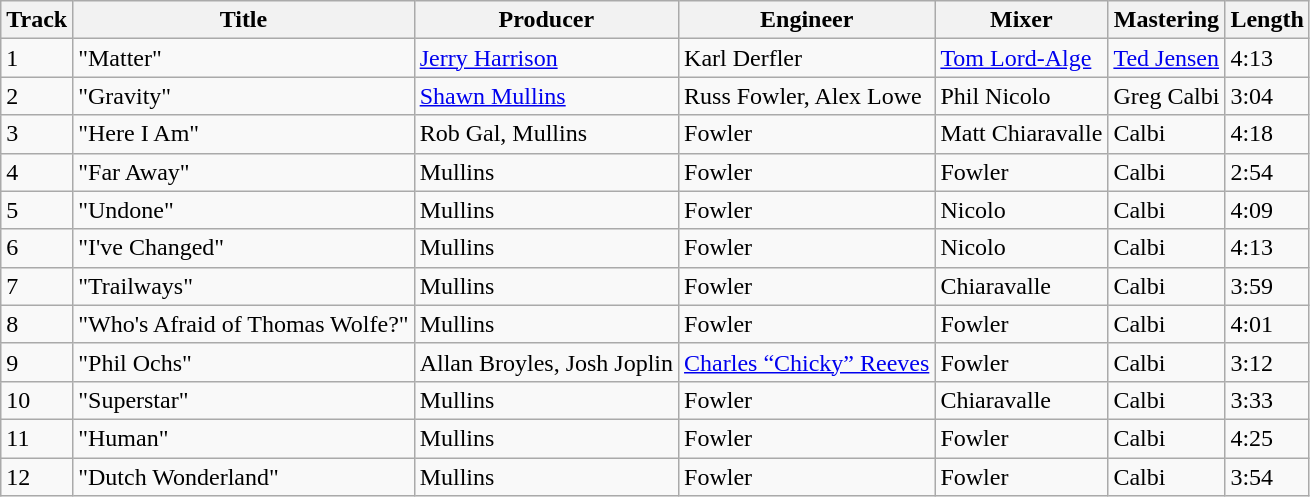<table class="wikitable">
<tr>
<th>Track</th>
<th>Title</th>
<th>Producer</th>
<th>Engineer</th>
<th>Mixer</th>
<th>Mastering</th>
<th>Length</th>
</tr>
<tr>
<td>1</td>
<td>"Matter"</td>
<td><a href='#'>Jerry Harrison</a></td>
<td>Karl Derfler</td>
<td><a href='#'>Tom Lord-Alge</a></td>
<td><a href='#'>Ted Jensen</a></td>
<td>4:13</td>
</tr>
<tr>
<td>2</td>
<td>"Gravity"</td>
<td><a href='#'>Shawn Mullins</a></td>
<td>Russ Fowler, Alex Lowe</td>
<td>Phil Nicolo</td>
<td>Greg Calbi</td>
<td>3:04</td>
</tr>
<tr>
<td>3</td>
<td>"Here I Am"</td>
<td>Rob Gal, Mullins</td>
<td>Fowler</td>
<td>Matt Chiaravalle</td>
<td>Calbi</td>
<td>4:18</td>
</tr>
<tr>
<td>4</td>
<td>"Far Away"</td>
<td>Mullins</td>
<td>Fowler</td>
<td>Fowler</td>
<td>Calbi</td>
<td>2:54</td>
</tr>
<tr>
<td>5</td>
<td>"Undone"</td>
<td>Mullins</td>
<td>Fowler</td>
<td>Nicolo</td>
<td>Calbi</td>
<td>4:09</td>
</tr>
<tr>
<td>6</td>
<td>"I've Changed"</td>
<td>Mullins</td>
<td>Fowler</td>
<td>Nicolo</td>
<td>Calbi</td>
<td>4:13</td>
</tr>
<tr>
<td>7</td>
<td>"Trailways"</td>
<td>Mullins</td>
<td>Fowler</td>
<td>Chiaravalle</td>
<td>Calbi</td>
<td>3:59</td>
</tr>
<tr>
<td>8</td>
<td>"Who's Afraid of Thomas Wolfe?"</td>
<td>Mullins</td>
<td>Fowler</td>
<td>Fowler</td>
<td>Calbi</td>
<td>4:01</td>
</tr>
<tr>
<td>9</td>
<td>"Phil Ochs"</td>
<td>Allan Broyles, Josh Joplin</td>
<td><a href='#'>Charles “Chicky” Reeves</a></td>
<td>Fowler</td>
<td>Calbi</td>
<td>3:12</td>
</tr>
<tr>
<td>10</td>
<td>"Superstar"</td>
<td>Mullins</td>
<td>Fowler</td>
<td>Chiaravalle</td>
<td>Calbi</td>
<td>3:33</td>
</tr>
<tr>
<td>11</td>
<td>"Human"</td>
<td>Mullins</td>
<td>Fowler</td>
<td>Fowler</td>
<td>Calbi</td>
<td>4:25</td>
</tr>
<tr>
<td>12</td>
<td>"Dutch Wonderland"</td>
<td>Mullins</td>
<td>Fowler</td>
<td>Fowler</td>
<td>Calbi</td>
<td>3:54</td>
</tr>
</table>
